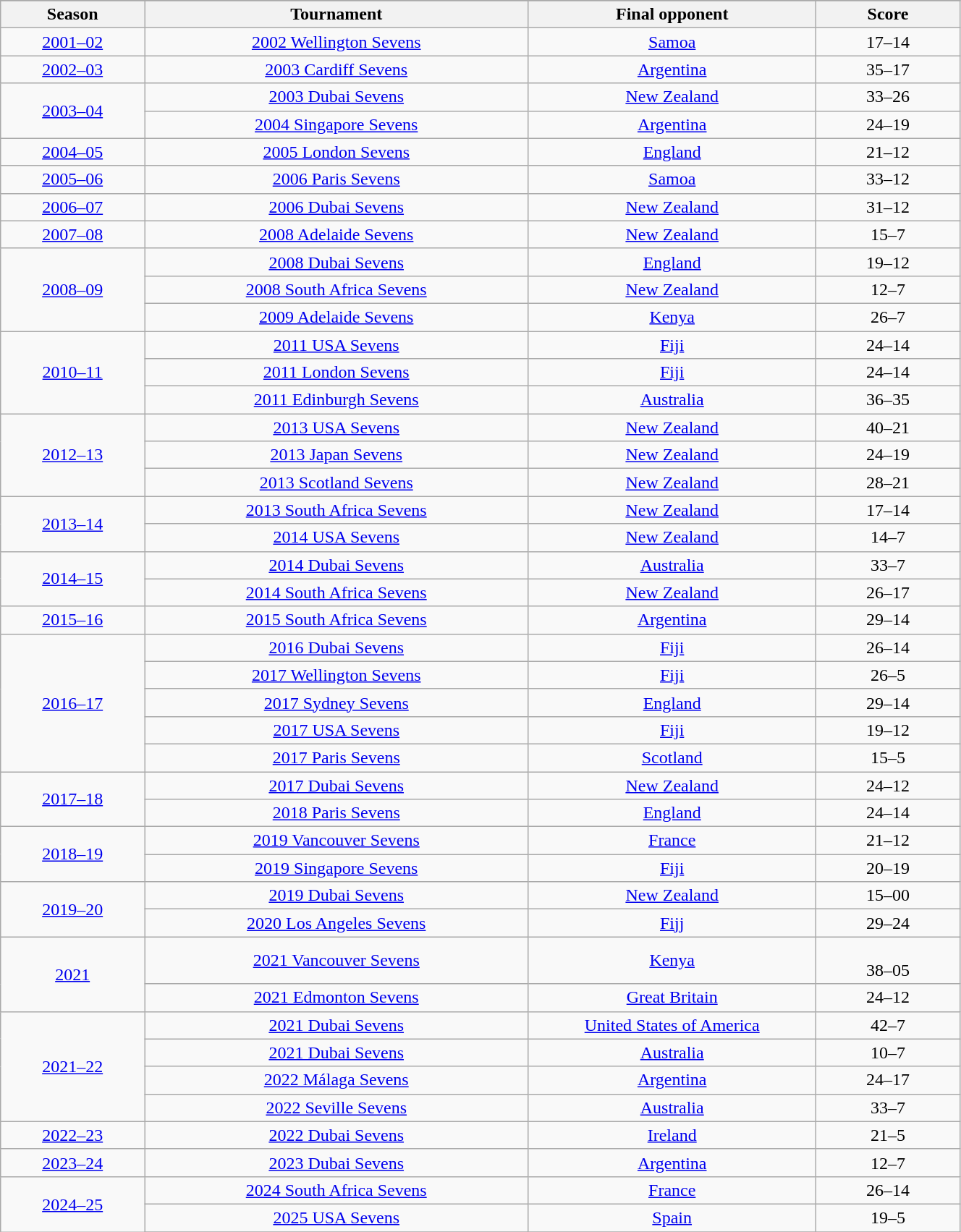<table class="wikitable sortable" style="text-align:center; font-size:100%; width:70%">
<tr>
</tr>
<tr>
<th style="width:15%;">Season</th>
<th style="width:40%;">Tournament</th>
<th style="width:30%;">Final opponent</th>
<th style="width:15%;">Score</th>
</tr>
<tr>
<td><a href='#'>2001–02</a></td>
<td><a href='#'>2002 Wellington Sevens</a></td>
<td><a href='#'>Samoa</a></td>
<td>17–14</td>
</tr>
<tr>
<td><a href='#'>2002–03</a></td>
<td><a href='#'>2003 Cardiff Sevens</a></td>
<td><a href='#'>Argentina</a></td>
<td>35–17</td>
</tr>
<tr>
<td rowspan="2"><a href='#'>2003–04</a></td>
<td><a href='#'>2003 Dubai Sevens</a></td>
<td><a href='#'>New Zealand</a></td>
<td>33–26</td>
</tr>
<tr>
<td><a href='#'>2004 Singapore Sevens</a></td>
<td><a href='#'>Argentina</a></td>
<td>24–19</td>
</tr>
<tr>
<td><a href='#'>2004–05</a></td>
<td><a href='#'>2005 London Sevens</a></td>
<td><a href='#'>England</a></td>
<td>21–12</td>
</tr>
<tr>
<td><a href='#'>2005–06</a></td>
<td><a href='#'>2006 Paris Sevens</a></td>
<td><a href='#'>Samoa</a></td>
<td>33–12</td>
</tr>
<tr>
<td><a href='#'>2006–07</a></td>
<td><a href='#'>2006 Dubai Sevens</a></td>
<td><a href='#'>New Zealand</a></td>
<td>31–12</td>
</tr>
<tr>
<td><a href='#'>2007–08</a></td>
<td><a href='#'>2008 Adelaide Sevens</a></td>
<td><a href='#'>New Zealand</a></td>
<td>15–7</td>
</tr>
<tr>
<td rowspan="3"><a href='#'>2008–09</a></td>
<td><a href='#'>2008 Dubai Sevens</a></td>
<td><a href='#'>England</a></td>
<td>19–12</td>
</tr>
<tr>
<td><a href='#'>2008 South Africa Sevens</a></td>
<td><a href='#'>New Zealand</a></td>
<td>12–7</td>
</tr>
<tr>
<td><a href='#'>2009 Adelaide Sevens</a></td>
<td><a href='#'>Kenya</a></td>
<td>26–7</td>
</tr>
<tr>
<td rowspan="3"><a href='#'>2010–11</a></td>
<td><a href='#'>2011 USA Sevens</a></td>
<td><a href='#'>Fiji</a></td>
<td>24–14</td>
</tr>
<tr>
<td><a href='#'>2011 London Sevens</a></td>
<td><a href='#'>Fiji</a></td>
<td>24–14</td>
</tr>
<tr>
<td><a href='#'>2011 Edinburgh Sevens</a></td>
<td><a href='#'>Australia</a></td>
<td>36–35</td>
</tr>
<tr>
<td rowspan="3"><a href='#'>2012–13</a></td>
<td><a href='#'>2013 USA Sevens</a></td>
<td><a href='#'>New Zealand</a></td>
<td>40–21</td>
</tr>
<tr>
<td><a href='#'>2013 Japan Sevens</a></td>
<td><a href='#'>New Zealand</a></td>
<td>24–19</td>
</tr>
<tr>
<td><a href='#'>2013 Scotland Sevens</a></td>
<td><a href='#'>New Zealand</a></td>
<td>28–21</td>
</tr>
<tr>
<td rowspan="2"><a href='#'>2013–14</a></td>
<td><a href='#'>2013 South Africa Sevens</a></td>
<td><a href='#'>New Zealand</a></td>
<td>17–14</td>
</tr>
<tr>
<td><a href='#'>2014 USA Sevens</a></td>
<td><a href='#'>New Zealand</a></td>
<td>14–7</td>
</tr>
<tr>
<td rowspan="2"><a href='#'>2014–15</a></td>
<td><a href='#'>2014 Dubai Sevens</a></td>
<td><a href='#'>Australia</a></td>
<td>33–7</td>
</tr>
<tr>
<td><a href='#'>2014 South Africa Sevens</a></td>
<td><a href='#'>New Zealand</a></td>
<td>26–17</td>
</tr>
<tr>
<td><a href='#'>2015–16</a></td>
<td><a href='#'>2015 South Africa Sevens</a></td>
<td><a href='#'>Argentina</a></td>
<td>29–14</td>
</tr>
<tr>
<td rowspan="5"><a href='#'>2016–17</a></td>
<td><a href='#'>2016 Dubai Sevens</a></td>
<td><a href='#'>Fiji</a></td>
<td>26–14</td>
</tr>
<tr>
<td><a href='#'>2017 Wellington Sevens</a></td>
<td><a href='#'>Fiji</a></td>
<td>26–5</td>
</tr>
<tr>
<td><a href='#'>2017 Sydney Sevens</a></td>
<td><a href='#'>England</a></td>
<td>29–14</td>
</tr>
<tr>
<td><a href='#'>2017 USA Sevens</a></td>
<td><a href='#'>Fiji</a></td>
<td>19–12</td>
</tr>
<tr>
<td><a href='#'>2017 Paris Sevens</a></td>
<td><a href='#'>Scotland</a></td>
<td>15–5</td>
</tr>
<tr>
<td rowspan="2"><a href='#'>2017–18</a></td>
<td><a href='#'>2017 Dubai Sevens</a></td>
<td><a href='#'>New Zealand</a></td>
<td>24–12</td>
</tr>
<tr>
<td><a href='#'>2018 Paris Sevens</a></td>
<td><a href='#'>England</a></td>
<td>24–14</td>
</tr>
<tr>
<td rowspan="2"><a href='#'>2018–19</a></td>
<td><a href='#'>2019 Vancouver Sevens</a></td>
<td><a href='#'>France</a></td>
<td>21–12</td>
</tr>
<tr>
<td><a href='#'>2019 Singapore Sevens</a></td>
<td><a href='#'>Fiji</a></td>
<td>20–19</td>
</tr>
<tr>
<td rowspan="2"><a href='#'>2019–20</a></td>
<td><a href='#'>2019 Dubai Sevens</a></td>
<td><a href='#'>New Zealand</a></td>
<td>15–00</td>
</tr>
<tr>
<td><a href='#'>2020 Los Angeles Sevens</a></td>
<td><a href='#'>Fijj</a></td>
<td>29–24</td>
</tr>
<tr>
<td rowspan="2"><a href='#'>2021</a></td>
<td><a href='#'>2021 Vancouver Sevens</a></td>
<td><a href='#'>Kenya</a></td>
<td><br>38–05</td>
</tr>
<tr>
<td><a href='#'>2021 Edmonton Sevens</a></td>
<td><a href='#'>Great Britain</a></td>
<td>24–12</td>
</tr>
<tr>
<td rowspan="4"><a href='#'>2021–22</a></td>
<td><a href='#'>2021 Dubai Sevens</a></td>
<td><a href='#'>United States of America</a></td>
<td>42–7</td>
</tr>
<tr>
<td><a href='#'>2021 Dubai Sevens</a></td>
<td><a href='#'>Australia</a></td>
<td>10–7</td>
</tr>
<tr>
<td><a href='#'>2022 Málaga Sevens</a></td>
<td><a href='#'>Argentina</a></td>
<td>24–17</td>
</tr>
<tr>
<td><a href='#'>2022 Seville Sevens</a></td>
<td><a href='#'>Australia</a></td>
<td>33–7</td>
</tr>
<tr>
<td><a href='#'>2022–23</a></td>
<td><a href='#'>2022 Dubai Sevens</a></td>
<td><a href='#'>Ireland</a></td>
<td>21–5</td>
</tr>
<tr>
<td><a href='#'>2023–24</a></td>
<td><a href='#'>2023 Dubai Sevens</a></td>
<td><a href='#'>Argentina</a></td>
<td>12–7</td>
</tr>
<tr>
<td rowspan="4"><a href='#'>2024–25</a></td>
<td><a href='#'>2024 South Africa Sevens</a></td>
<td><a href='#'>France</a></td>
<td>26–14</td>
</tr>
<tr>
<td><a href='#'>2025 USA Sevens</a></td>
<td><a href='#'>Spain</a></td>
<td>19–5</td>
</tr>
<tr>
</tr>
</table>
